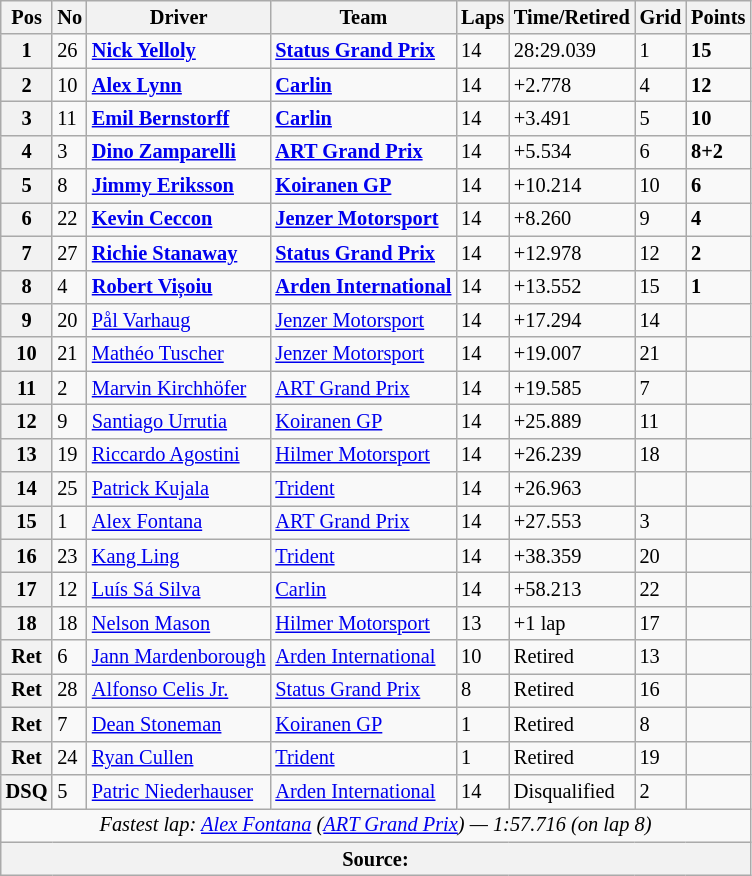<table class="wikitable" style="font-size:85%">
<tr>
<th>Pos</th>
<th>No</th>
<th>Driver</th>
<th>Team</th>
<th>Laps</th>
<th>Time/Retired</th>
<th>Grid</th>
<th>Points</th>
</tr>
<tr>
<th>1</th>
<td>26</td>
<td> <strong><a href='#'>Nick Yelloly</a></strong></td>
<td><strong><a href='#'>Status Grand Prix</a></strong></td>
<td>14</td>
<td>28:29.039</td>
<td>1</td>
<td><strong>15</strong></td>
</tr>
<tr>
<th>2</th>
<td>10</td>
<td> <strong><a href='#'>Alex Lynn</a></strong></td>
<td><strong><a href='#'>Carlin</a></strong></td>
<td>14</td>
<td>+2.778</td>
<td>4</td>
<td><strong>12</strong></td>
</tr>
<tr>
<th>3</th>
<td>11</td>
<td> <strong><a href='#'>Emil Bernstorff</a></strong></td>
<td><strong><a href='#'>Carlin</a></strong></td>
<td>14</td>
<td>+3.491</td>
<td>5</td>
<td><strong>10</strong></td>
</tr>
<tr>
<th>4</th>
<td>3</td>
<td> <strong><a href='#'>Dino Zamparelli</a></strong></td>
<td><strong><a href='#'>ART Grand Prix</a></strong></td>
<td>14</td>
<td>+5.534</td>
<td>6</td>
<td><strong>8+2</strong></td>
</tr>
<tr>
<th>5</th>
<td>8</td>
<td> <strong><a href='#'>Jimmy Eriksson</a></strong></td>
<td><strong><a href='#'>Koiranen GP</a></strong></td>
<td>14</td>
<td>+10.214</td>
<td>10</td>
<td><strong>6</strong></td>
</tr>
<tr>
<th>6</th>
<td>22</td>
<td> <strong><a href='#'>Kevin Ceccon</a></strong></td>
<td><strong><a href='#'>Jenzer Motorsport</a></strong></td>
<td>14</td>
<td>+8.260</td>
<td>9</td>
<td><strong>4</strong></td>
</tr>
<tr>
<th>7</th>
<td>27</td>
<td> <strong><a href='#'>Richie Stanaway</a></strong></td>
<td><strong><a href='#'>Status Grand Prix</a></strong></td>
<td>14</td>
<td>+12.978</td>
<td>12</td>
<td><strong>2</strong></td>
</tr>
<tr>
<th>8</th>
<td>4</td>
<td> <strong><a href='#'>Robert Vișoiu</a></strong></td>
<td><strong><a href='#'>Arden International</a></strong></td>
<td>14</td>
<td>+13.552</td>
<td>15</td>
<td><strong>1</strong></td>
</tr>
<tr>
<th>9</th>
<td>20</td>
<td> <a href='#'>Pål Varhaug</a></td>
<td><a href='#'>Jenzer Motorsport</a></td>
<td>14</td>
<td>+17.294</td>
<td>14</td>
<td></td>
</tr>
<tr>
<th>10</th>
<td>21</td>
<td> <a href='#'>Mathéo Tuscher</a></td>
<td><a href='#'>Jenzer Motorsport</a></td>
<td>14</td>
<td>+19.007</td>
<td>21</td>
<td></td>
</tr>
<tr>
<th>11</th>
<td>2</td>
<td> <a href='#'>Marvin Kirchhöfer</a></td>
<td><a href='#'>ART Grand Prix</a></td>
<td>14</td>
<td>+19.585</td>
<td>7</td>
<td></td>
</tr>
<tr>
<th>12</th>
<td>9</td>
<td> <a href='#'>Santiago Urrutia</a></td>
<td><a href='#'>Koiranen GP</a></td>
<td>14</td>
<td>+25.889</td>
<td>11</td>
<td></td>
</tr>
<tr>
<th>13</th>
<td>19</td>
<td> <a href='#'>Riccardo Agostini</a></td>
<td><a href='#'>Hilmer Motorsport</a></td>
<td>14</td>
<td>+26.239</td>
<td>18</td>
<td></td>
</tr>
<tr>
<th>14</th>
<td>25</td>
<td> <a href='#'>Patrick Kujala</a></td>
<td><a href='#'>Trident</a></td>
<td>14</td>
<td>+26.963</td>
<td></td>
<td></td>
</tr>
<tr>
<th>15</th>
<td>1</td>
<td> <a href='#'>Alex Fontana</a></td>
<td><a href='#'>ART Grand Prix</a></td>
<td>14</td>
<td>+27.553</td>
<td>3</td>
<td></td>
</tr>
<tr>
<th>16</th>
<td>23</td>
<td> <a href='#'>Kang Ling</a></td>
<td><a href='#'>Trident</a></td>
<td>14</td>
<td>+38.359</td>
<td>20</td>
<td></td>
</tr>
<tr>
<th>17</th>
<td>12</td>
<td> <a href='#'>Luís Sá Silva</a></td>
<td><a href='#'>Carlin</a></td>
<td>14</td>
<td>+58.213</td>
<td>22</td>
<td></td>
</tr>
<tr>
<th>18</th>
<td>18</td>
<td> <a href='#'>Nelson Mason</a></td>
<td><a href='#'>Hilmer Motorsport</a></td>
<td>13</td>
<td>+1 lap</td>
<td>17</td>
<td></td>
</tr>
<tr>
<th>Ret</th>
<td>6</td>
<td> <a href='#'>Jann Mardenborough</a></td>
<td><a href='#'>Arden International</a></td>
<td>10</td>
<td>Retired</td>
<td>13</td>
<td></td>
</tr>
<tr>
<th>Ret</th>
<td>28</td>
<td> <a href='#'>Alfonso Celis Jr.</a></td>
<td><a href='#'>Status Grand Prix</a></td>
<td>8</td>
<td>Retired</td>
<td>16</td>
<td></td>
</tr>
<tr>
<th>Ret</th>
<td>7</td>
<td> <a href='#'>Dean Stoneman</a></td>
<td><a href='#'>Koiranen GP</a></td>
<td>1</td>
<td>Retired</td>
<td>8</td>
<td></td>
</tr>
<tr>
<th>Ret</th>
<td>24</td>
<td> <a href='#'>Ryan Cullen</a></td>
<td><a href='#'>Trident</a></td>
<td>1</td>
<td>Retired</td>
<td>19</td>
<td></td>
</tr>
<tr>
<th>DSQ</th>
<td>5</td>
<td> <a href='#'>Patric Niederhauser</a></td>
<td><a href='#'>Arden International</a></td>
<td>14</td>
<td>Disqualified</td>
<td>2</td>
<td></td>
</tr>
<tr>
<td colspan="8" align="center"><em>Fastest lap: <a href='#'>Alex Fontana</a> (<a href='#'>ART Grand Prix</a>) — 1:57.716 (on lap 8)</em></td>
</tr>
<tr>
<th colspan="8">Source:</th>
</tr>
</table>
